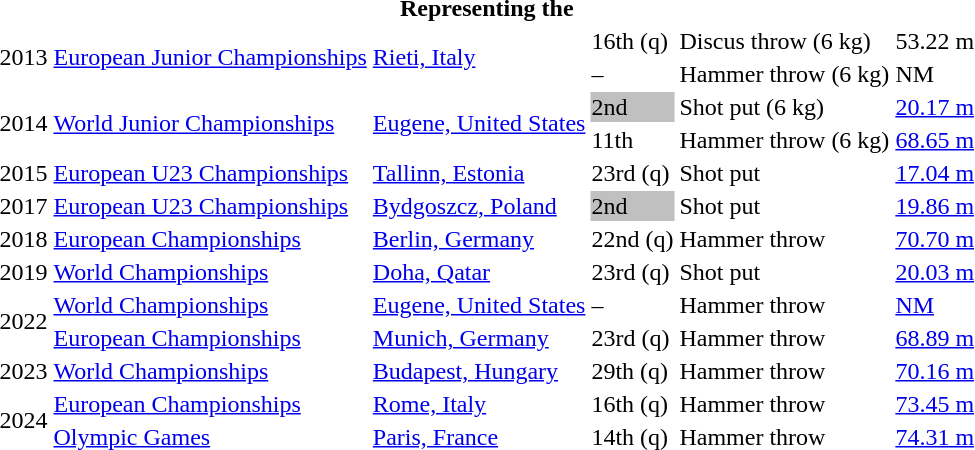<table>
<tr>
<th colspan="6">Representing the </th>
</tr>
<tr>
<td rowspan=2>2013</td>
<td rowspan=2><a href='#'>European Junior Championships</a></td>
<td rowspan=2><a href='#'>Rieti, Italy</a></td>
<td>16th (q)</td>
<td>Discus throw (6 kg)</td>
<td>53.22 m</td>
</tr>
<tr>
<td>–</td>
<td>Hammer throw (6 kg)</td>
<td>NM</td>
</tr>
<tr>
<td rowspan=2>2014</td>
<td rowspan=2><a href='#'>World Junior Championships</a></td>
<td rowspan=2><a href='#'>Eugene, United States</a></td>
<td bgcolor=silver>2nd</td>
<td>Shot put (6 kg)</td>
<td><a href='#'>20.17 m</a></td>
</tr>
<tr>
<td>11th</td>
<td>Hammer throw (6 kg)</td>
<td><a href='#'>68.65 m</a></td>
</tr>
<tr>
<td>2015</td>
<td><a href='#'>European U23 Championships</a></td>
<td><a href='#'>Tallinn, Estonia</a></td>
<td>23rd (q)</td>
<td>Shot put</td>
<td><a href='#'>17.04 m</a></td>
</tr>
<tr>
<td>2017</td>
<td><a href='#'>European U23 Championships</a></td>
<td><a href='#'>Bydgoszcz, Poland</a></td>
<td bgcolor=silver>2nd</td>
<td>Shot put</td>
<td><a href='#'>19.86 m</a></td>
</tr>
<tr>
<td>2018</td>
<td><a href='#'>European Championships</a></td>
<td><a href='#'>Berlin, Germany</a></td>
<td>22nd (q)</td>
<td>Hammer throw</td>
<td><a href='#'>70.70 m</a></td>
</tr>
<tr>
<td>2019</td>
<td><a href='#'>World Championships</a></td>
<td><a href='#'>Doha, Qatar</a></td>
<td>23rd (q)</td>
<td>Shot put</td>
<td><a href='#'>20.03 m</a></td>
</tr>
<tr>
<td rowspan=2>2022</td>
<td><a href='#'>World Championships</a></td>
<td><a href='#'>Eugene, United States</a></td>
<td>–</td>
<td>Hammer throw</td>
<td><a href='#'>NM</a></td>
</tr>
<tr>
<td><a href='#'>European Championships</a></td>
<td><a href='#'>Munich, Germany</a></td>
<td>23rd (q)</td>
<td>Hammer throw</td>
<td><a href='#'>68.89 m</a></td>
</tr>
<tr>
<td>2023</td>
<td><a href='#'>World Championships</a></td>
<td><a href='#'>Budapest, Hungary</a></td>
<td>29th (q)</td>
<td>Hammer throw</td>
<td><a href='#'>70.16 m</a></td>
</tr>
<tr>
<td rowspan=2>2024</td>
<td><a href='#'>European Championships</a></td>
<td><a href='#'>Rome, Italy</a></td>
<td>16th (q)</td>
<td>Hammer throw</td>
<td><a href='#'>73.45 m</a></td>
</tr>
<tr>
<td><a href='#'>Olympic Games</a></td>
<td><a href='#'>Paris, France</a></td>
<td>14th (q)</td>
<td>Hammer throw</td>
<td><a href='#'>74.31 m</a></td>
</tr>
</table>
